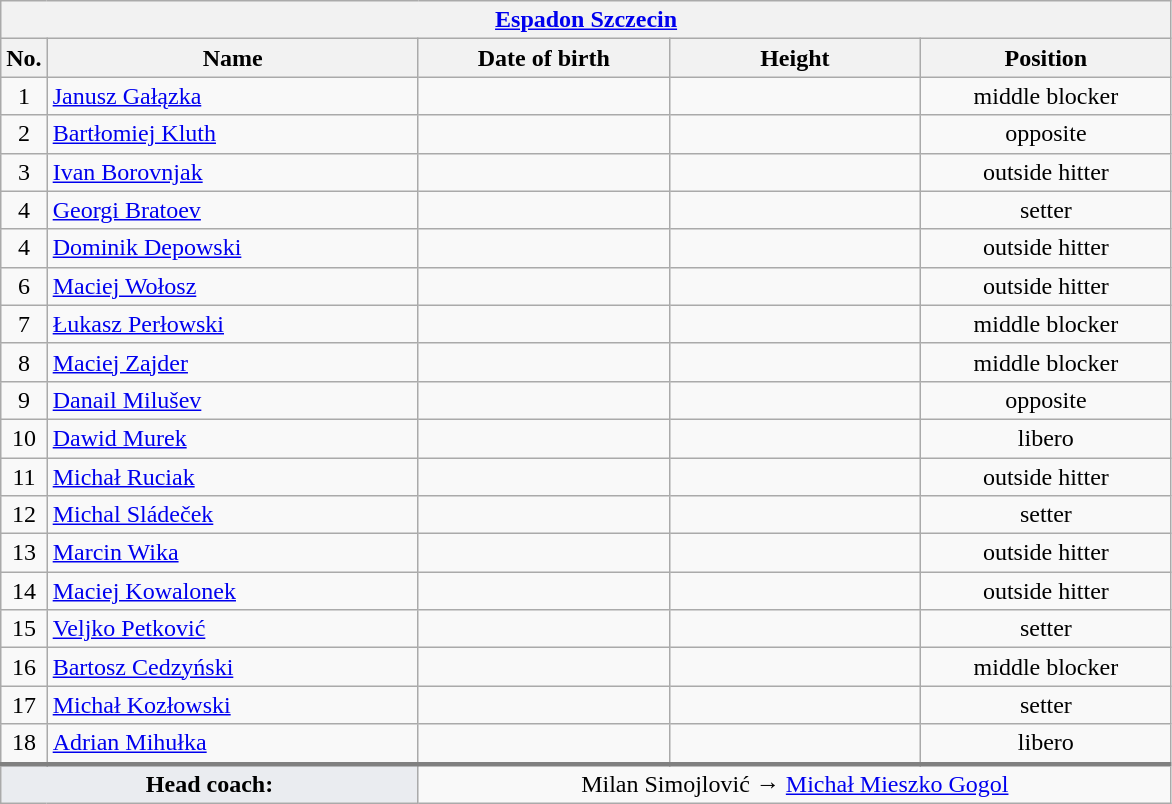<table class="wikitable collapsible collapsed" style="font-size:100%; text-align:center">
<tr>
<th colspan=5 style="width:30em"><a href='#'>Espadon Szczecin</a></th>
</tr>
<tr>
<th>No.</th>
<th style="width:15em">Name</th>
<th style="width:10em">Date of birth</th>
<th style="width:10em">Height</th>
<th style="width:10em">Position</th>
</tr>
<tr>
<td>1</td>
<td align=left> <a href='#'>Janusz Gałązka</a></td>
<td align=right></td>
<td></td>
<td>middle blocker</td>
</tr>
<tr>
<td>2</td>
<td align=left> <a href='#'>Bartłomiej Kluth</a></td>
<td align=right></td>
<td></td>
<td>opposite</td>
</tr>
<tr>
<td>3</td>
<td align=left> <a href='#'>Ivan Borovnjak</a></td>
<td align=right></td>
<td></td>
<td>outside hitter</td>
</tr>
<tr>
<td>4</td>
<td align=left> <a href='#'>Georgi Bratoev</a></td>
<td align=right></td>
<td></td>
<td>setter</td>
</tr>
<tr>
<td>4</td>
<td align=left> <a href='#'>Dominik Depowski</a></td>
<td align=right></td>
<td></td>
<td>outside hitter</td>
</tr>
<tr>
<td>6</td>
<td align=left> <a href='#'>Maciej Wołosz</a></td>
<td align=right></td>
<td></td>
<td>outside hitter</td>
</tr>
<tr>
<td>7</td>
<td align=left> <a href='#'>Łukasz Perłowski</a></td>
<td align=right></td>
<td></td>
<td>middle blocker</td>
</tr>
<tr>
<td>8</td>
<td align=left> <a href='#'>Maciej Zajder</a></td>
<td align=right></td>
<td></td>
<td>middle blocker</td>
</tr>
<tr>
<td>9</td>
<td align=left> <a href='#'>Danail Milušev</a></td>
<td align=right></td>
<td></td>
<td>opposite</td>
</tr>
<tr>
<td>10</td>
<td align=left> <a href='#'>Dawid Murek</a></td>
<td align=right></td>
<td></td>
<td>libero</td>
</tr>
<tr>
<td>11</td>
<td align=left> <a href='#'>Michał Ruciak</a></td>
<td align=right></td>
<td></td>
<td>outside hitter</td>
</tr>
<tr>
<td>12</td>
<td align=left> <a href='#'>Michal Sládeček</a></td>
<td align=right></td>
<td></td>
<td>setter</td>
</tr>
<tr>
<td>13</td>
<td align=left> <a href='#'>Marcin Wika</a></td>
<td align=right></td>
<td></td>
<td>outside hitter</td>
</tr>
<tr>
<td>14</td>
<td align=left> <a href='#'>Maciej Kowalonek</a></td>
<td align=right></td>
<td></td>
<td>outside hitter</td>
</tr>
<tr>
<td>15</td>
<td align=left> <a href='#'>Veljko Petković</a></td>
<td align=right></td>
<td></td>
<td>setter</td>
</tr>
<tr>
<td>16</td>
<td align=left> <a href='#'>Bartosz Cedzyński</a></td>
<td align=right></td>
<td></td>
<td>middle blocker</td>
</tr>
<tr>
<td>17</td>
<td align=left> <a href='#'>Michał Kozłowski</a></td>
<td align=right></td>
<td></td>
<td>setter</td>
</tr>
<tr>
<td>18</td>
<td align=left> <a href='#'>Adrian Mihułka</a></td>
<td align=right></td>
<td></td>
<td>libero</td>
</tr>
<tr style="border-top: 3px solid grey">
<td colspan=2 style="background:#EAECF0"><strong>Head coach:</strong></td>
<td colspan=3> Milan Simojlović →  <a href='#'>Michał Mieszko Gogol</a></td>
</tr>
</table>
